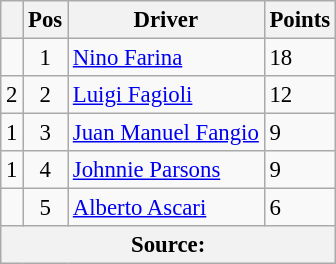<table class="wikitable" style="font-size: 95%;">
<tr>
<th></th>
<th>Pos</th>
<th>Driver</th>
<th>Points</th>
</tr>
<tr>
<td align="left"></td>
<td align="center">1</td>
<td> <a href='#'>Nino Farina</a></td>
<td align="left">18</td>
</tr>
<tr>
<td align="left"> 2</td>
<td align="center">2</td>
<td> <a href='#'>Luigi Fagioli</a></td>
<td align="left">12</td>
</tr>
<tr>
<td align="left"> 1</td>
<td align="center">3</td>
<td> <a href='#'>Juan Manuel Fangio</a></td>
<td align="left">9</td>
</tr>
<tr>
<td align="left"> 1</td>
<td align="center">4</td>
<td> <a href='#'>Johnnie Parsons</a></td>
<td align="left">9</td>
</tr>
<tr>
<td align="left"></td>
<td align="center">5</td>
<td> <a href='#'>Alberto Ascari</a></td>
<td align="left">6</td>
</tr>
<tr>
<th colspan=4>Source: </th>
</tr>
</table>
